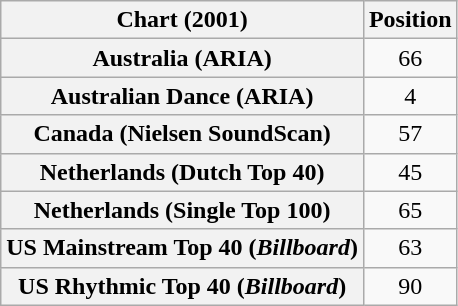<table class="wikitable sortable plainrowheaders" style="text-align:center">
<tr>
<th>Chart (2001)</th>
<th>Position</th>
</tr>
<tr>
<th scope="row">Australia (ARIA)</th>
<td>66</td>
</tr>
<tr>
<th scope="row">Australian Dance (ARIA)</th>
<td>4</td>
</tr>
<tr>
<th scope="row">Canada (Nielsen SoundScan)</th>
<td>57</td>
</tr>
<tr>
<th scope="row">Netherlands (Dutch Top 40)</th>
<td>45</td>
</tr>
<tr>
<th scope="row">Netherlands (Single Top 100)</th>
<td>65</td>
</tr>
<tr>
<th scope="row">US Mainstream Top 40 (<em>Billboard</em>)</th>
<td>63</td>
</tr>
<tr>
<th scope="row">US Rhythmic Top 40 (<em>Billboard</em>)</th>
<td>90</td>
</tr>
</table>
